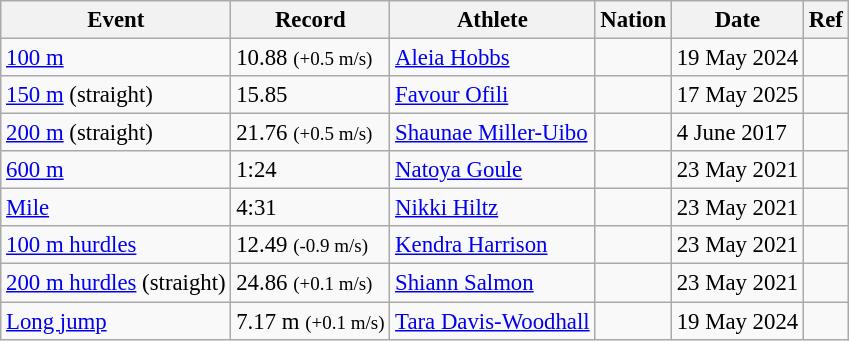<table class="wikitable" style="font-size:95%;">
<tr>
<th>Event</th>
<th>Record</th>
<th>Athlete</th>
<th>Nation</th>
<th>Date</th>
<th>Ref</th>
</tr>
<tr>
<td><a href='#'>100 m</a></td>
<td>10.88 <small>(+0.5 m/s)</small></td>
<td><a href='#'>Aleia Hobbs</a></td>
<td></td>
<td>19 May 2024</td>
<td></td>
</tr>
<tr>
<td><a href='#'>150 m</a> (straight)</td>
<td>15.85 </td>
<td><a href='#'>Favour Ofili</a></td>
<td></td>
<td>17 May 2025</td>
<td></td>
</tr>
<tr>
<td><a href='#'>200 m</a> (straight)</td>
<td>21.76 <small>(+0.5 m/s)</small></td>
<td><a href='#'>Shaunae Miller-Uibo</a></td>
<td></td>
<td>4 June 2017</td>
<td></td>
</tr>
<tr>
<td><a href='#'>600 m</a></td>
<td>1:24</td>
<td><a href='#'>Natoya Goule</a></td>
<td></td>
<td>23 May 2021</td>
<td></td>
</tr>
<tr>
<td><a href='#'>Mile</a></td>
<td>4:31</td>
<td><a href='#'>Nikki Hiltz</a></td>
<td></td>
<td>23 May 2021</td>
<td></td>
</tr>
<tr>
<td><a href='#'>100 m hurdles</a></td>
<td>12.49 <small>(-0.9 m/s)</small></td>
<td><a href='#'>Kendra Harrison</a></td>
<td></td>
<td>23 May 2021</td>
<td></td>
</tr>
<tr>
<td><a href='#'>200 m hurdles</a> (straight)</td>
<td>24.86 <small>(+0.1 m/s)</small></td>
<td><a href='#'>Shiann Salmon</a></td>
<td></td>
<td>23 May 2021</td>
<td></td>
</tr>
<tr>
<td><a href='#'>Long jump</a></td>
<td>7.17 m <small>(+0.1 m/s)</small></td>
<td><a href='#'>Tara Davis-Woodhall</a></td>
<td></td>
<td>19 May 2024</td>
<td></td>
</tr>
</table>
